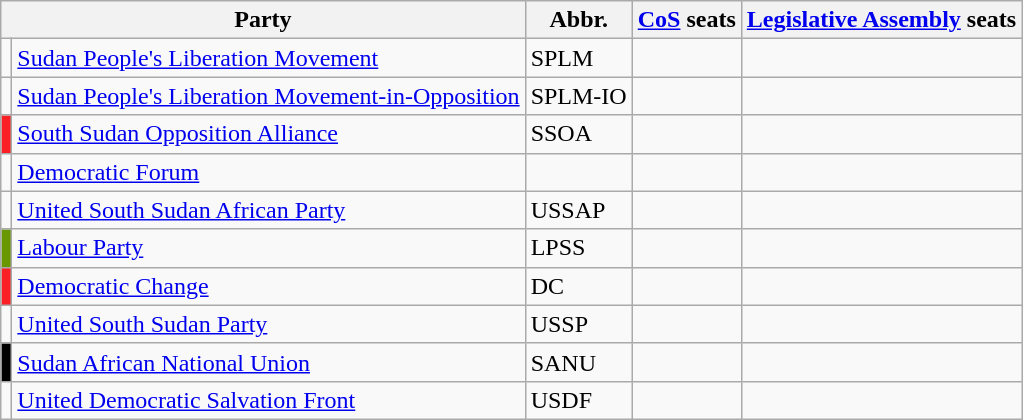<table class="wikitable">
<tr>
<th colspan=2>Party</th>
<th>Abbr.</th>
<th><a href='#'>CoS</a> seats</th>
<th><a href='#'>Legislative Assembly</a> seats</th>
</tr>
<tr>
<td bgcolor=></td>
<td><a href='#'>Sudan People's Liberation Movement</a></td>
<td>SPLM</td>
<td></td>
<td></td>
</tr>
<tr>
<td bgcolor=></td>
<td><a href='#'>Sudan People's Liberation Movement-in-Opposition</a></td>
<td>SPLM-IO</td>
<td></td>
<td></td>
</tr>
<tr>
<td bgcolor=#FB2026></td>
<td><a href='#'>South Sudan Opposition Alliance</a></td>
<td>SSOA</td>
<td></td>
<td></td>
</tr>
<tr>
<td></td>
<td><a href='#'>Democratic Forum</a></td>
<td></td>
<td></td>
<td></td>
</tr>
<tr>
<td></td>
<td><a href='#'>United South Sudan African Party</a></td>
<td>USSAP</td>
<td></td>
<td></td>
</tr>
<tr>
<td bgcolor=#689700></td>
<td><a href='#'>Labour Party</a></td>
<td>LPSS</td>
<td></td>
<td></td>
</tr>
<tr>
<td bgcolor=#FB2026></td>
<td><a href='#'>Democratic Change</a></td>
<td>DC</td>
<td></td>
<td></td>
</tr>
<tr>
<td></td>
<td><a href='#'>United South Sudan Party</a></td>
<td>USSP</td>
<td></td>
<td></td>
</tr>
<tr>
<td bgcolor=#000000></td>
<td><a href='#'>Sudan African National Union</a></td>
<td>SANU</td>
<td></td>
<td></td>
</tr>
<tr>
<td></td>
<td><a href='#'>United Democratic Salvation Front</a></td>
<td>USDF</td>
<td></td>
<td></td>
</tr>
</table>
